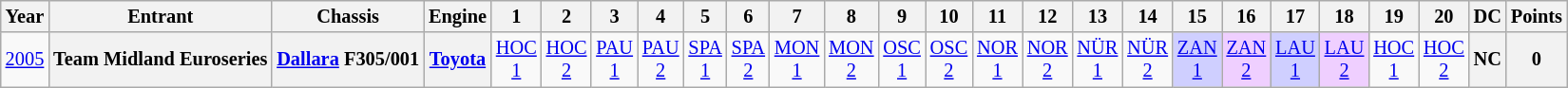<table class="wikitable" style="text-align:center; font-size:85%">
<tr>
<th>Year</th>
<th>Entrant</th>
<th>Chassis</th>
<th>Engine</th>
<th>1</th>
<th>2</th>
<th>3</th>
<th>4</th>
<th>5</th>
<th>6</th>
<th>7</th>
<th>8</th>
<th>9</th>
<th>10</th>
<th>11</th>
<th>12</th>
<th>13</th>
<th>14</th>
<th>15</th>
<th>16</th>
<th>17</th>
<th>18</th>
<th>19</th>
<th>20</th>
<th>DC</th>
<th>Points</th>
</tr>
<tr>
<td><a href='#'>2005</a></td>
<th nowrap>Team Midland Euroseries</th>
<th nowrap><a href='#'>Dallara</a> F305/001</th>
<th><a href='#'>Toyota</a></th>
<td><a href='#'>HOC<br>1</a></td>
<td><a href='#'>HOC<br>2</a></td>
<td><a href='#'>PAU<br>1</a></td>
<td><a href='#'>PAU<br>2</a></td>
<td><a href='#'>SPA<br>1</a></td>
<td><a href='#'>SPA<br>2</a></td>
<td><a href='#'>MON<br>1</a></td>
<td><a href='#'>MON<br>2</a></td>
<td><a href='#'>OSC<br>1</a></td>
<td><a href='#'>OSC<br>2</a></td>
<td><a href='#'>NOR<br>1</a></td>
<td><a href='#'>NOR<br>2</a></td>
<td><a href='#'>NÜR<br>1</a></td>
<td><a href='#'>NÜR<br>2</a></td>
<td style="background:#CFCFFF;"><a href='#'>ZAN<br>1</a><br></td>
<td style="background:#EFCFFF;"><a href='#'>ZAN<br>2</a><br></td>
<td style="background:#CFCFFF;"><a href='#'>LAU<br>1</a><br></td>
<td style="background:#EFCFFF;"><a href='#'>LAU<br>2</a><br></td>
<td><a href='#'>HOC<br>1</a></td>
<td><a href='#'>HOC<br>2</a></td>
<th>NC</th>
<th>0</th>
</tr>
</table>
